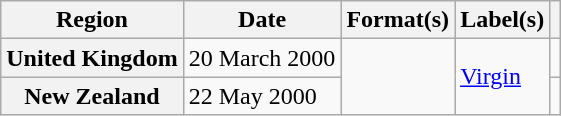<table class="wikitable plainrowheaders">
<tr>
<th scope="col">Region</th>
<th scope="col">Date</th>
<th scope="col">Format(s)</th>
<th scope="col">Label(s)</th>
<th scope="col"></th>
</tr>
<tr>
<th scope="row">United Kingdom</th>
<td>20 March 2000</td>
<td rowspan="2"></td>
<td rowspan="2"><a href='#'>Virgin</a></td>
<td></td>
</tr>
<tr>
<th scope="row">New Zealand</th>
<td>22 May 2000</td>
<td></td>
</tr>
</table>
